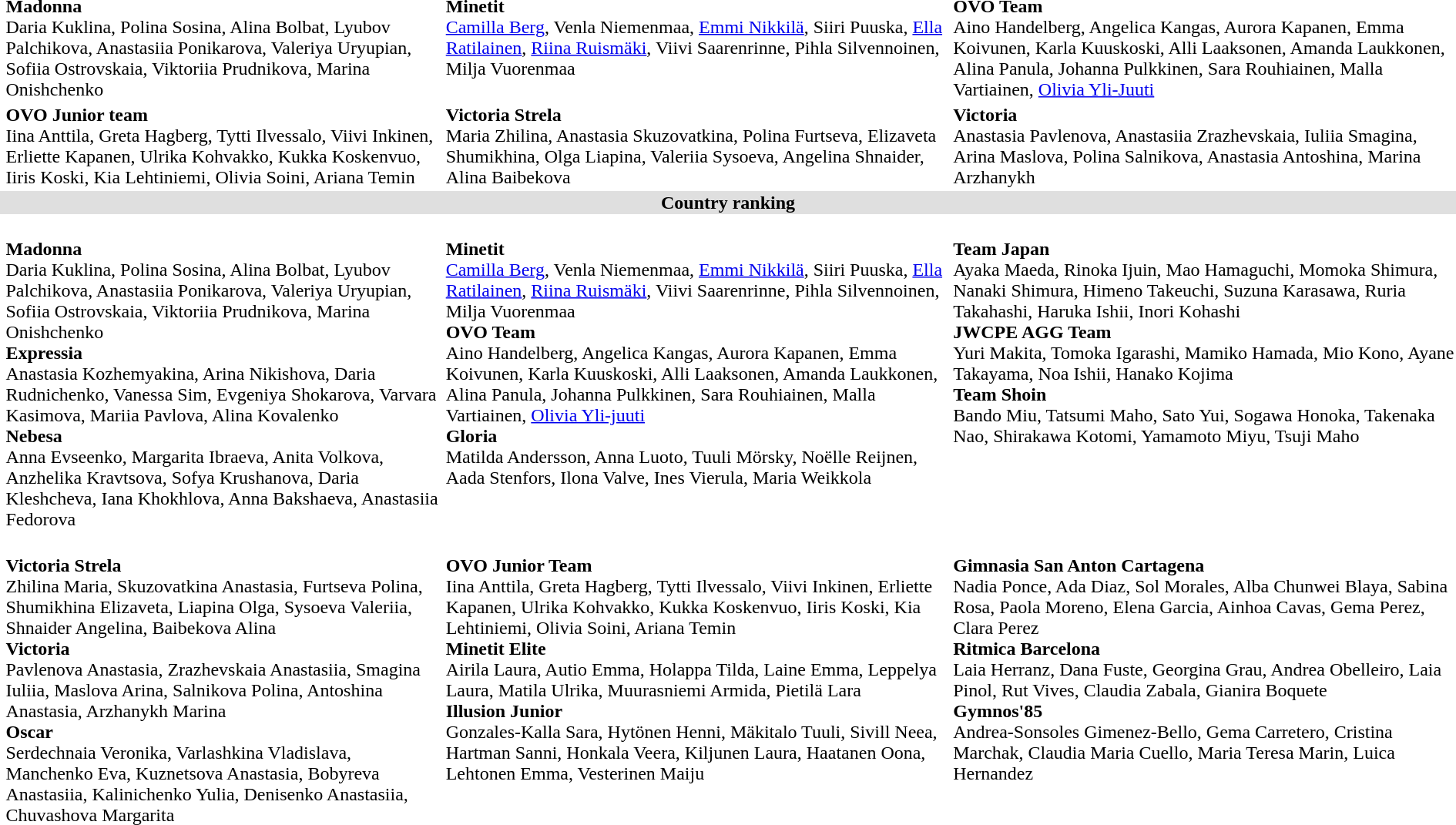<table>
<tr bgcolor="#DFDFDF">
</tr>
<tr>
<th scope=row style="text-align:left"></th>
<td valign="top"><strong>Madonna</strong> <br>Daria Kuklina, Polina Sosina, Alina Bolbat, Lyubov Palchikova, Anastasiia Ponikarova, Valeriya Uryupian, Sofiia  Ostrovskaia, Viktoriia Prudnikova, Marina Onishchenko</td>
<td valign="top"><strong>Minetit</strong> <br><a href='#'>Camilla Berg</a>, Venla  Niemenmaa, <a href='#'>Emmi Nikkilä</a>, Siiri Puuska, <a href='#'>Ella Ratilainen</a>, <a href='#'>Riina Ruismäki</a>, Viivi Saarenrinne, Pihla Silvennoinen, Milja  Vuorenmaa</td>
<td valign="top"><strong>OVO Team</strong> <br>Aino Handelberg, Angelica Kangas, Aurora Kapanen, Emma Koivunen, Karla Kuuskoski, Alli Laaksonen, Amanda Laukkonen, Alina Panula, Johanna Pulkkinen, Sara Rouhiainen, Malla Vartiainen, <a href='#'>Olivia Yli-Juuti</a></td>
</tr>
<tr>
<th scope=row style="text-align:left"></th>
<td valign="top"><strong>OVO Junior team</strong> <br>Iina Anttila, Greta Hagberg, Tytti Ilvessalo, Viivi Inkinen, Erliette Kapanen, Ulrika Kohvakko, Kukka Koskenvuo, Iiris Koski, Kia Lehtiniemi, Olivia Soini, Ariana Temin</td>
<td valign="top"><strong>Victoria Strela</strong> <br>Maria Zhilina, Anastasia Skuzovatkina, Polina Furtseva, Elizaveta Shumikhina, Olga Liapina, Valeriia Sysoeva, Angelina Shnaider, Alina Baibekova</td>
<td valign="top"><strong>Victoria</strong> <br>Anastasia Pavlenova, Anastasiia Zrazhevskaia, Iuliia Smagina, Arina Maslova, Polina Salnikova, Anastasia Antoshina, Marina Arzhanykh</td>
</tr>
<tr bgcolor="DFDFDF">
<td colspan="4" align="center"><strong>Country ranking</strong></td>
</tr>
<tr>
<th scope=row style="text-align:left"><br></th>
<td valign="top"><strong></strong><br><strong>Madonna</strong><br>Daria Kuklina, Polina Sosina, Alina Bolbat, Lyubov Palchikova, Anastasiia Ponikarova, Valeriya Uryupian, Sofiia  Ostrovskaia, Viktoriia Prudnikova, Marina Onishchenko<br><strong>Expressia</strong><br>Anastasia Kozhemyakina, Arina Nikishova, Daria Rudnichenko, Vanessa Sim, Evgeniya Shokarova, Varvara Kasimova, Mariia Pavlova, Alina Kovalenko<br><strong>Nebesa</strong><br>Anna Evseenko, Margarita Ibraeva, Anita Volkova, Anzhelika Kravtsova, Sofya Krushanova, Daria Kleshcheva, Iana Khokhlova, Anna Bakshaeva, Anastasiia Fedorova</td>
<td valign="top"><strong></strong><br><strong>Minetit</strong><br><a href='#'>Camilla Berg</a>, Venla  Niemenmaa, <a href='#'>Emmi Nikkilä</a>, Siiri Puuska, <a href='#'>Ella Ratilainen</a>, <a href='#'>Riina Ruismäki</a>, Viivi Saarenrinne, Pihla Silvennoinen, Milja  Vuorenmaa<br><strong>OVO Team</strong><br>Aino Handelberg, Angelica Kangas, Aurora Kapanen, Emma Koivunen, Karla Kuuskoski, Alli Laaksonen, Amanda Laukkonen, Alina Panula, Johanna Pulkkinen, Sara Rouhiainen, Malla Vartiainen, <a href='#'>Olivia Yli-juuti</a><br><strong>Gloria</strong><br>Matilda Andersson, Anna Luoto, Tuuli Mörsky, Noëlle Reijnen, Aada Stenfors, Ilona Valve, Ines Vierula, Maria Weikkola</td>
<td valign="top"><strong></strong><br><strong>Team Japan</strong><br>Ayaka Maeda, Rinoka Ijuin, Mao Hamaguchi, Momoka Shimura, Nanaki Shimura, Himeno Takeuchi, Suzuna Karasawa, Ruria Takahashi, Haruka Ishii, Inori Kohashi<br><strong>JWCPE AGG Team</strong><br>Yuri Makita, Tomoka Igarashi, Mamiko Hamada, Mio Kono, Ayane Takayama, Noa Ishii, Hanako Kojima<br><strong>Team Shoin</strong><br>Bando Miu, Tatsumi Maho, Sato Yui, Sogawa Honoka, Takenaka Nao, Shirakawa Kotomi, Yamamoto Miyu, Tsuji Maho</td>
</tr>
<tr>
<th scope=row style="text-align:left"><br></th>
<td valign="top"><strong></strong><br><strong>Victoria Strela</strong><br>Zhilina Maria, Skuzovatkina Anastasia, Furtseva Polina, Shumikhina Elizaveta, Liapina Olga, Sysoeva Valeriia, Shnaider Angelina, Baibekova Alina<br><strong>Victoria</strong><br>Pavlenova Anastasia, Zrazhevskaia Anastasiia, Smagina Iuliia, Maslova Arina, Salnikova Polina, Antoshina Anastasia, Arzhanykh Marina<br><strong>Oscar</strong><br>Serdechnaia Veronika, Varlashkina Vladislava, Manchenko Eva, Kuznetsova Anastasia, Bobyreva Anastasiia, Kalinichenko Yulia, Denisenko Anastasiia, Chuvashova Margarita</td>
<td valign="top"><strong></strong><br><strong>OVO Junior Team</strong><br>Iina Anttila, Greta Hagberg, Tytti Ilvessalo, Viivi Inkinen, Erliette Kapanen, Ulrika Kohvakko, Kukka Koskenvuo, Iiris Koski, Kia Lehtiniemi, Olivia Soini, Ariana Temin<br><strong>Minetit Elite</strong><br>Airila Laura, Autio Emma, Holappa Tilda, Laine Emma, Leppelya Laura, Matila Ulrika, Muurasniemi Armida, Pietilä Lara<br><strong>Illusion Junior</strong><br>Gonzales-Kalla Sara, Hytönen Henni, Mäkitalo Tuuli, Sivill Neea, Hartman Sanni, Honkala Veera, Kiljunen Laura, Haatanen Oona, Lehtonen Emma, Vesterinen Maiju</td>
<td valign="top"><strong></strong><br><strong>Gimnasia San Anton Cartagena</strong><br>Nadia Ponce, Ada Diaz, Sol Morales, Alba Chunwei Blaya, Sabina Rosa, Paola Moreno, Elena Garcia, Ainhoa Cavas, Gema Perez, Clara Perez<br><strong>Ritmica Barcelona</strong><br>Laia Herranz, Dana Fuste, Georgina Grau, Andrea Obelleiro, Laia Pinol, Rut Vives, Claudia Zabala, Gianira Boquete<br><strong>Gymnos'85</strong><br>Andrea-Sonsoles Gimenez-Bello, Gema Carretero, Cristina Marchak, Claudia Maria Cuello, Maria Teresa Marin, Luica Hernandez</td>
</tr>
<tr>
</tr>
</table>
